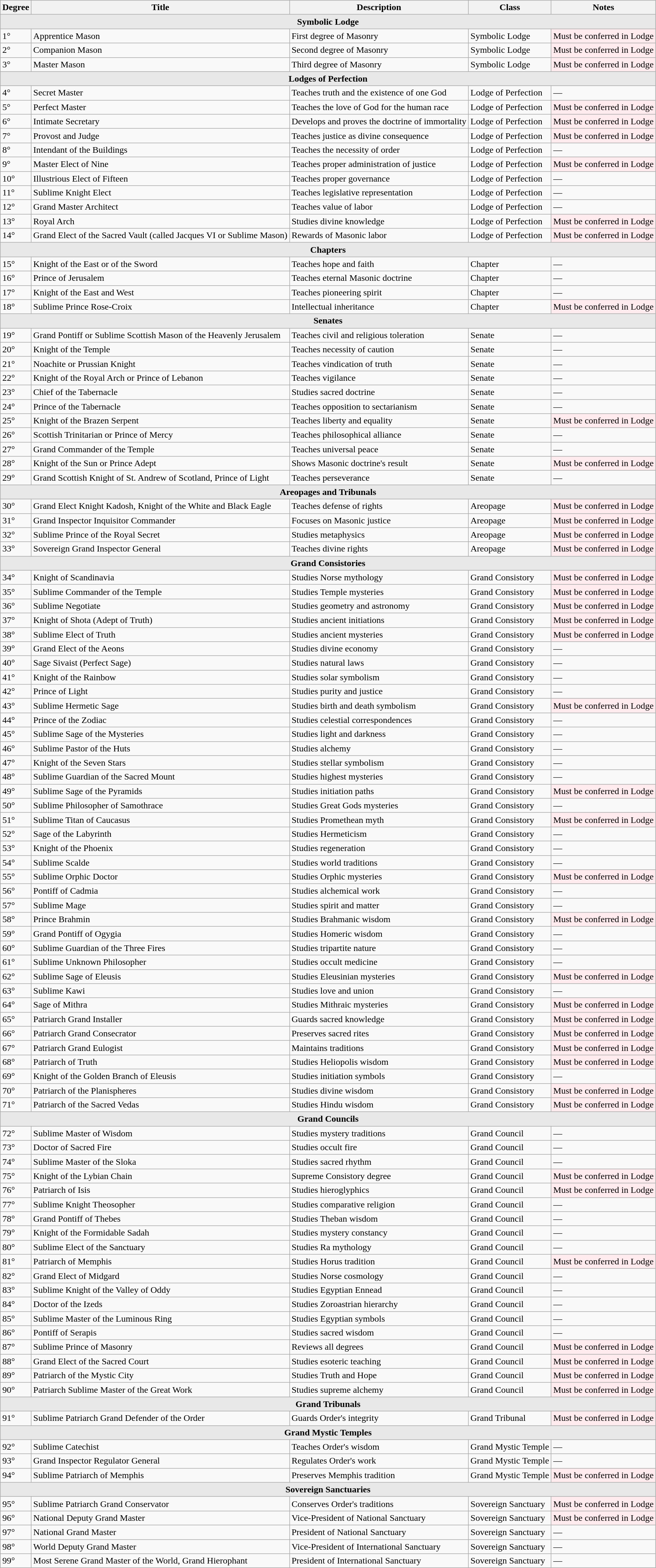<table class="wikitable sortable">
<tr>
<th>Degree</th>
<th>Title</th>
<th>Description</th>
<th>Class</th>
<th>Notes</th>
</tr>
<tr>
<th colspan="5" style="background-color:#E8E8E8;">Symbolic Lodge</th>
</tr>
<tr>
<td>1°</td>
<td>Apprentice Mason</td>
<td>First degree of Masonry</td>
<td>Symbolic Lodge</td>
<td style="background-color:#FFEBEE;">Must be conferred in Lodge</td>
</tr>
<tr>
<td>2°</td>
<td>Companion Mason</td>
<td>Second degree of Masonry</td>
<td>Symbolic Lodge</td>
<td style="background-color:#FFEBEE;">Must be conferred in Lodge</td>
</tr>
<tr>
<td>3°</td>
<td>Master Mason</td>
<td>Third degree of Masonry</td>
<td>Symbolic Lodge</td>
<td style="background-color:#FFEBEE;">Must be conferred in Lodge</td>
</tr>
<tr>
<th colspan="5" style="background-color:#E8E8E8;">Lodges of Perfection</th>
</tr>
<tr>
<td>4°</td>
<td>Secret Master</td>
<td>Teaches truth and the existence of one God</td>
<td>Lodge of Perfection</td>
<td>—</td>
</tr>
<tr>
<td>5°</td>
<td>Perfect Master</td>
<td>Teaches the love of God for the human race</td>
<td>Lodge of Perfection</td>
<td style="background-color:#FFEBEE;">Must be conferred in Lodge</td>
</tr>
<tr>
<td>6°</td>
<td>Intimate Secretary</td>
<td>Develops and proves the doctrine of immortality</td>
<td>Lodge of Perfection</td>
<td style="background-color:#FFEBEE;">Must be conferred in Lodge</td>
</tr>
<tr>
<td>7°</td>
<td>Provost and Judge</td>
<td>Teaches justice as divine consequence</td>
<td>Lodge of Perfection</td>
<td style="background-color:#FFEBEE;">Must be conferred in Lodge</td>
</tr>
<tr>
<td>8°</td>
<td>Intendant of the Buildings</td>
<td>Teaches the necessity of order</td>
<td>Lodge of Perfection</td>
<td>—</td>
</tr>
<tr>
<td>9°</td>
<td>Master Elect of Nine</td>
<td>Teaches proper administration of justice</td>
<td>Lodge of Perfection</td>
<td style="background-color:#FFEBEE;">Must be conferred in Lodge</td>
</tr>
<tr>
<td>10°</td>
<td>Illustrious Elect of Fifteen</td>
<td>Teaches proper governance</td>
<td>Lodge of Perfection</td>
<td>—</td>
</tr>
<tr>
<td>11°</td>
<td>Sublime Knight Elect</td>
<td>Teaches legislative representation</td>
<td>Lodge of Perfection</td>
<td>—</td>
</tr>
<tr>
<td>12°</td>
<td>Grand Master Architect</td>
<td>Teaches value of labor</td>
<td>Lodge of Perfection</td>
<td>—</td>
</tr>
<tr>
<td>13°</td>
<td>Royal Arch</td>
<td>Studies divine knowledge</td>
<td>Lodge of Perfection</td>
<td style="background-color:#FFEBEE;">Must be conferred in Lodge</td>
</tr>
<tr>
<td>14°</td>
<td>Grand Elect of the Sacred Vault (called Jacques VI or Sublime Mason)</td>
<td>Rewards of Masonic labor</td>
<td>Lodge of Perfection</td>
<td style="background-color:#FFEBEE;">Must be conferred in Lodge</td>
</tr>
<tr>
<th colspan="5" style="background-color:#E8E8E8;">Chapters</th>
</tr>
<tr>
<td>15°</td>
<td>Knight of the East or of the Sword</td>
<td>Teaches hope and faith</td>
<td>Chapter</td>
<td>—</td>
</tr>
<tr>
<td>16°</td>
<td>Prince of Jerusalem</td>
<td>Teaches eternal Masonic doctrine</td>
<td>Chapter</td>
<td>—</td>
</tr>
<tr>
<td>17°</td>
<td>Knight of the East and West</td>
<td>Teaches pioneering spirit</td>
<td>Chapter</td>
<td>—</td>
</tr>
<tr>
<td>18°</td>
<td>Sublime Prince Rose-Croix</td>
<td>Intellectual inheritance</td>
<td>Chapter</td>
<td style="background-color:#FFEBEE;">Must be conferred in Lodge</td>
</tr>
<tr>
<th colspan="5" style="background-color:#E8E8E8;">Senates</th>
</tr>
<tr>
<td>19°</td>
<td>Grand Pontiff or Sublime Scottish Mason of the Heavenly Jerusalem</td>
<td>Teaches civil and religious toleration</td>
<td>Senate</td>
<td>—</td>
</tr>
<tr>
<td>20°</td>
<td>Knight of the Temple</td>
<td>Teaches necessity of caution</td>
<td>Senate</td>
<td>—</td>
</tr>
<tr>
<td>21°</td>
<td>Noachite or Prussian Knight</td>
<td>Teaches vindication of truth</td>
<td>Senate</td>
<td>—</td>
</tr>
<tr>
<td>22°</td>
<td>Knight of the Royal Arch or Prince of Lebanon</td>
<td>Teaches vigilance</td>
<td>Senate</td>
<td>—</td>
</tr>
<tr>
<td>23°</td>
<td>Chief of the Tabernacle</td>
<td>Studies sacred doctrine</td>
<td>Senate</td>
<td>—</td>
</tr>
<tr>
<td>24°</td>
<td>Prince of the Tabernacle</td>
<td>Teaches opposition to sectarianism</td>
<td>Senate</td>
<td>—</td>
</tr>
<tr>
<td>25°</td>
<td>Knight of the Brazen Serpent</td>
<td>Teaches liberty and equality</td>
<td>Senate</td>
<td style="background-color:#FFEBEE;">Must be conferred in Lodge</td>
</tr>
<tr>
<td>26°</td>
<td>Scottish Trinitarian or Prince of Mercy</td>
<td>Teaches philosophical alliance</td>
<td>Senate</td>
<td>—</td>
</tr>
<tr>
<td>27°</td>
<td>Grand Commander of the Temple</td>
<td>Teaches universal peace</td>
<td>Senate</td>
<td>—</td>
</tr>
<tr>
<td>28°</td>
<td>Knight of the Sun or Prince Adept</td>
<td>Shows Masonic doctrine's result</td>
<td>Senate</td>
<td style="background-color:#FFEBEE;">Must be conferred in Lodge</td>
</tr>
<tr>
<td>29°</td>
<td>Grand Scottish Knight of St. Andrew of Scotland, Prince of Light</td>
<td>Teaches perseverance</td>
<td>Senate</td>
<td>—</td>
</tr>
<tr>
<th colspan="5" style="background-color:#E8E8E8;">Areopages and Tribunals</th>
</tr>
<tr>
<td>30°</td>
<td>Grand Elect Knight Kadosh, Knight of the White and Black Eagle</td>
<td>Teaches defense of rights</td>
<td>Areopage</td>
<td style="background-color:#FFEBEE;">Must be conferred in Lodge</td>
</tr>
<tr>
<td>31°</td>
<td>Grand Inspector Inquisitor Commander</td>
<td>Focuses on Masonic justice</td>
<td>Areopage</td>
<td style="background-color:#FFEBEE;">Must be conferred in Lodge</td>
</tr>
<tr>
<td>32°</td>
<td>Sublime Prince of the Royal Secret</td>
<td>Studies metaphysics</td>
<td>Areopage</td>
<td style="background-color:#FFEBEE;">Must be conferred in Lodge</td>
</tr>
<tr>
<td>33°</td>
<td>Sovereign Grand Inspector General</td>
<td>Teaches divine rights</td>
<td>Areopage</td>
<td style="background-color:#FFEBEE;">Must be conferred in Lodge</td>
</tr>
<tr>
<th colspan="5" style="background-color:#E8E8E8;">Grand Consistories</th>
</tr>
<tr>
<td>34°</td>
<td>Knight of Scandinavia</td>
<td>Studies Norse mythology</td>
<td>Grand Consistory</td>
<td style="background-color:#FFEBEE;">Must be conferred in Lodge</td>
</tr>
<tr>
<td>35°</td>
<td>Sublime Commander of the Temple</td>
<td>Studies Temple mysteries</td>
<td>Grand Consistory</td>
<td style="background-color:#FFEBEE;">Must be conferred in Lodge</td>
</tr>
<tr>
<td>36°</td>
<td>Sublime Negotiate</td>
<td>Studies geometry and astronomy</td>
<td>Grand Consistory</td>
<td style="background-color:#FFEBEE;">Must be conferred in Lodge</td>
</tr>
<tr>
<td>37°</td>
<td>Knight of Shota (Adept of Truth)</td>
<td>Studies ancient initiations</td>
<td>Grand Consistory</td>
<td style="background-color:#FFEBEE;">Must be conferred in Lodge</td>
</tr>
<tr>
<td>38°</td>
<td>Sublime Elect of Truth</td>
<td>Studies ancient mysteries</td>
<td>Grand Consistory</td>
<td style="background-color:#FFEBEE;">Must be conferred in Lodge</td>
</tr>
<tr>
<td>39°</td>
<td>Grand Elect of the Aeons</td>
<td>Studies divine economy</td>
<td>Grand Consistory</td>
<td>—</td>
</tr>
<tr>
<td>40°</td>
<td>Sage Sivaist (Perfect Sage)</td>
<td>Studies natural laws</td>
<td>Grand Consistory</td>
<td>—</td>
</tr>
<tr>
<td>41°</td>
<td>Knight of the Rainbow</td>
<td>Studies solar symbolism</td>
<td>Grand Consistory</td>
<td>—</td>
</tr>
<tr>
<td>42°</td>
<td>Prince of Light</td>
<td>Studies purity and justice</td>
<td>Grand Consistory</td>
<td>—</td>
</tr>
<tr>
<td>43°</td>
<td>Sublime Hermetic Sage</td>
<td>Studies birth and death symbolism</td>
<td>Grand Consistory</td>
<td style="background-color:#FFEBEE;">Must be conferred in Lodge</td>
</tr>
<tr>
<td>44°</td>
<td>Prince of the Zodiac</td>
<td>Studies celestial correspondences</td>
<td>Grand Consistory</td>
<td>—</td>
</tr>
<tr>
<td>45°</td>
<td>Sublime Sage of the Mysteries</td>
<td>Studies light and darkness</td>
<td>Grand Consistory</td>
<td>—</td>
</tr>
<tr>
<td>46°</td>
<td>Sublime Pastor of the Huts</td>
<td>Studies alchemy</td>
<td>Grand Consistory</td>
<td>—</td>
</tr>
<tr>
<td>47°</td>
<td>Knight of the Seven Stars</td>
<td>Studies stellar symbolism</td>
<td>Grand Consistory</td>
<td>—</td>
</tr>
<tr>
<td>48°</td>
<td>Sublime Guardian of the Sacred Mount</td>
<td>Studies highest mysteries</td>
<td>Grand Consistory</td>
<td>—</td>
</tr>
<tr>
<td>49°</td>
<td>Sublime Sage of the Pyramids</td>
<td>Studies initiation paths</td>
<td>Grand Consistory</td>
<td style="background-color:#FFEBEE;">Must be conferred in Lodge</td>
</tr>
<tr>
<td>50°</td>
<td>Sublime Philosopher of Samothrace</td>
<td>Studies Great Gods mysteries</td>
<td>Grand Consistory</td>
<td>—</td>
</tr>
<tr>
<td>51°</td>
<td>Sublime Titan of Caucasus</td>
<td>Studies Promethean myth</td>
<td>Grand Consistory</td>
<td style="background-color:#FFEBEE;">Must be conferred in Lodge</td>
</tr>
<tr>
<td>52°</td>
<td>Sage of the Labyrinth</td>
<td>Studies Hermeticism</td>
<td>Grand Consistory</td>
<td>—</td>
</tr>
<tr>
<td>53°</td>
<td>Knight of the Phoenix</td>
<td>Studies regeneration</td>
<td>Grand Consistory</td>
<td>—</td>
</tr>
<tr>
<td>54°</td>
<td>Sublime Scalde</td>
<td>Studies world traditions</td>
<td>Grand Consistory</td>
<td>—</td>
</tr>
<tr>
<td>55°</td>
<td>Sublime Orphic Doctor</td>
<td>Studies Orphic mysteries</td>
<td>Grand Consistory</td>
<td style="background-color:#FFEBEE;">Must be conferred in Lodge</td>
</tr>
<tr>
<td>56°</td>
<td>Pontiff of Cadmia</td>
<td>Studies alchemical work</td>
<td>Grand Consistory</td>
<td>—</td>
</tr>
<tr>
<td>57°</td>
<td>Sublime Mage</td>
<td>Studies spirit and matter</td>
<td>Grand Consistory</td>
<td>—</td>
</tr>
<tr>
<td>58°</td>
<td>Prince Brahmin</td>
<td>Studies Brahmanic wisdom</td>
<td>Grand Consistory</td>
<td style="background-color:#FFEBEE;">Must be conferred in Lodge</td>
</tr>
<tr>
<td>59°</td>
<td>Grand Pontiff of Ogygia</td>
<td>Studies Homeric wisdom</td>
<td>Grand Consistory</td>
<td>—</td>
</tr>
<tr>
<td>60°</td>
<td>Sublime Guardian of the Three Fires</td>
<td>Studies tripartite nature</td>
<td>Grand Consistory</td>
<td>—</td>
</tr>
<tr>
<td>61°</td>
<td>Sublime Unknown Philosopher</td>
<td>Studies occult medicine</td>
<td>Grand Consistory</td>
<td>—</td>
</tr>
<tr>
<td>62°</td>
<td>Sublime Sage of Eleusis</td>
<td>Studies Eleusinian mysteries</td>
<td>Grand Consistory</td>
<td style="background-color:#FFEBEE;">Must be conferred in Lodge</td>
</tr>
<tr>
<td>63°</td>
<td>Sublime Kawi</td>
<td>Studies love and union</td>
<td>Grand Consistory</td>
<td>—</td>
</tr>
<tr>
<td>64°</td>
<td>Sage of Mithra</td>
<td>Studies Mithraic mysteries</td>
<td>Grand Consistory</td>
<td style="background-color:#FFEBEE;">Must be conferred in Lodge</td>
</tr>
<tr>
<td>65°</td>
<td>Patriarch Grand Installer</td>
<td>Guards sacred knowledge</td>
<td>Grand Consistory</td>
<td style="background-color:#FFEBEE;">Must be conferred in Lodge</td>
</tr>
<tr>
<td>66°</td>
<td>Patriarch Grand Consecrator</td>
<td>Preserves sacred rites</td>
<td>Grand Consistory</td>
<td style="background-color:#FFEBEE;">Must be conferred in Lodge</td>
</tr>
<tr>
<td>67°</td>
<td>Patriarch Grand Eulogist</td>
<td>Maintains traditions</td>
<td>Grand Consistory</td>
<td style="background-color:#FFEBEE;">Must be conferred in Lodge</td>
</tr>
<tr>
<td>68°</td>
<td>Patriarch of Truth</td>
<td>Studies Heliopolis wisdom</td>
<td>Grand Consistory</td>
<td style="background-color:#FFEBEE;">Must be conferred in Lodge</td>
</tr>
<tr>
<td>69°</td>
<td>Knight of the Golden Branch of Eleusis</td>
<td>Studies initiation symbols</td>
<td>Grand Consistory</td>
<td>—</td>
</tr>
<tr>
<td>70°</td>
<td>Patriarch of the Planispheres</td>
<td>Studies divine wisdom</td>
<td>Grand Consistory</td>
<td style="background-color:#FFEBEE;">Must be conferred in Lodge</td>
</tr>
<tr>
<td>71°</td>
<td>Patriarch of the Sacred Vedas</td>
<td>Studies Hindu wisdom</td>
<td>Grand Consistory</td>
<td style="background-color:#FFEBEE;">Must be conferred in Lodge</td>
</tr>
<tr>
<th colspan="5" style="background-color:#E8E8E8;">Grand Councils</th>
</tr>
<tr>
<td>72°</td>
<td>Sublime Master of Wisdom</td>
<td>Studies mystery traditions</td>
<td>Grand Council</td>
<td>—</td>
</tr>
<tr>
<td>73°</td>
<td>Doctor of Sacred Fire</td>
<td>Studies occult fire</td>
<td>Grand Council</td>
<td>—</td>
</tr>
<tr>
<td>74°</td>
<td>Sublime Master of the Sloka</td>
<td>Studies sacred rhythm</td>
<td>Grand Council</td>
<td>—</td>
</tr>
<tr>
<td>75°</td>
<td>Knight of the Lybian Chain</td>
<td>Supreme Consistory degree</td>
<td>Grand Council</td>
<td style="background-color:#FFEBEE;">Must be conferred in Lodge</td>
</tr>
<tr>
<td>76°</td>
<td>Patriarch of Isis</td>
<td>Studies hieroglyphics</td>
<td>Grand Council</td>
<td style="background-color:#FFEBEE;">Must be conferred in Lodge</td>
</tr>
<tr>
<td>77°</td>
<td>Sublime Knight Theosopher</td>
<td>Studies comparative religion</td>
<td>Grand Council</td>
<td>—</td>
</tr>
<tr>
<td>78°</td>
<td>Grand Pontiff of Thebes</td>
<td>Studies Theban wisdom</td>
<td>Grand Council</td>
<td>—</td>
</tr>
<tr>
<td>79°</td>
<td>Knight of the Formidable Sadah</td>
<td>Studies mystery constancy</td>
<td>Grand Council</td>
<td>—</td>
</tr>
<tr>
<td>80°</td>
<td>Sublime Elect of the Sanctuary</td>
<td>Studies Ra mythology</td>
<td>Grand Council</td>
<td>—</td>
</tr>
<tr>
<td>81°</td>
<td>Patriarch of Memphis</td>
<td>Studies Horus tradition</td>
<td>Grand Council</td>
<td style="background-color:#FFEBEE;">Must be conferred in Lodge</td>
</tr>
<tr>
<td>82°</td>
<td>Grand Elect of Midgard</td>
<td>Studies Norse cosmology</td>
<td>Grand Council</td>
<td>—</td>
</tr>
<tr>
<td>83°</td>
<td>Sublime Knight of the Valley of Oddy</td>
<td>Studies Egyptian Ennead</td>
<td>Grand Council</td>
<td>—</td>
</tr>
<tr>
<td>84°</td>
<td>Doctor of the Izeds</td>
<td>Studies Zoroastrian hierarchy</td>
<td>Grand Council</td>
<td>—</td>
</tr>
<tr>
<td>85°</td>
<td>Sublime Master of the Luminous Ring</td>
<td>Studies Egyptian symbols</td>
<td>Grand Council</td>
<td>—</td>
</tr>
<tr>
<td>86°</td>
<td>Pontiff of Serapis</td>
<td>Studies sacred wisdom</td>
<td>Grand Council</td>
<td>—</td>
</tr>
<tr>
<td>87°</td>
<td>Sublime Prince of Masonry</td>
<td>Reviews all degrees</td>
<td>Grand Council</td>
<td style="background-color:#FFEBEE;">Must be conferred in Lodge</td>
</tr>
<tr>
<td>88°</td>
<td>Grand Elect of the Sacred Court</td>
<td>Studies esoteric teaching</td>
<td>Grand Council</td>
<td style="background-color:#FFEBEE;">Must be conferred in Lodge</td>
</tr>
<tr>
<td>89°</td>
<td>Patriarch of the Mystic City</td>
<td>Studies Truth and Hope</td>
<td>Grand Council</td>
<td style="background-color:#FFEBEE;">Must be conferred in Lodge</td>
</tr>
<tr>
<td>90°</td>
<td>Patriarch Sublime Master of the Great Work</td>
<td>Studies supreme alchemy</td>
<td>Grand Council</td>
<td style="background-color:#FFEBEE;">Must be conferred in Lodge</td>
</tr>
<tr>
<th colspan="5" style="background-color:#E8E8E8;">Grand Tribunals</th>
</tr>
<tr>
<td>91°</td>
<td>Sublime Patriarch Grand Defender of the Order</td>
<td>Guards Order's integrity</td>
<td>Grand Tribunal</td>
<td style="background-color:#FFEBEE;">Must be conferred in Lodge</td>
</tr>
<tr>
<th colspan="5" style="background-color:#E8E8E8;">Grand Mystic Temples</th>
</tr>
<tr>
<td>92°</td>
<td>Sublime Catechist</td>
<td>Teaches Order's wisdom</td>
<td>Grand Mystic Temple</td>
<td>—</td>
</tr>
<tr>
<td>93°</td>
<td>Grand Inspector Regulator General</td>
<td>Regulates Order's work</td>
<td>Grand Mystic Temple</td>
<td>—</td>
</tr>
<tr>
<td>94°</td>
<td>Sublime Patriarch of Memphis</td>
<td>Preserves Memphis tradition</td>
<td>Grand Mystic Temple</td>
<td style="background-color:#FFEBEE;">Must be conferred in Lodge</td>
</tr>
<tr>
<th colspan="5" style="background-color:#E8E8E8;">Sovereign Sanctuaries</th>
</tr>
<tr>
<td>95°</td>
<td>Sublime Patriarch Grand Conservator</td>
<td>Conserves Order's traditions</td>
<td>Sovereign Sanctuary</td>
<td style="background-color:#FFEBEE;">Must be conferred in Lodge</td>
</tr>
<tr>
<td>96°</td>
<td>National Deputy Grand Master</td>
<td>Vice-President of National Sanctuary</td>
<td>Sovereign Sanctuary</td>
<td style="background-color:#FFEBEE;">Must be conferred in Lodge</td>
</tr>
<tr>
<td>97°</td>
<td>National Grand Master</td>
<td>President of National Sanctuary</td>
<td>Sovereign Sanctuary</td>
<td>—</td>
</tr>
<tr>
<td>98°</td>
<td>World Deputy Grand Master</td>
<td>Vice-President of International Sanctuary</td>
<td>Sovereign Sanctuary</td>
<td>—</td>
</tr>
<tr>
<td>99°</td>
<td>Most Serene Grand Master of the World, Grand Hierophant</td>
<td>President of International Sanctuary</td>
<td>Sovereign Sanctuary</td>
<td>—</td>
</tr>
</table>
